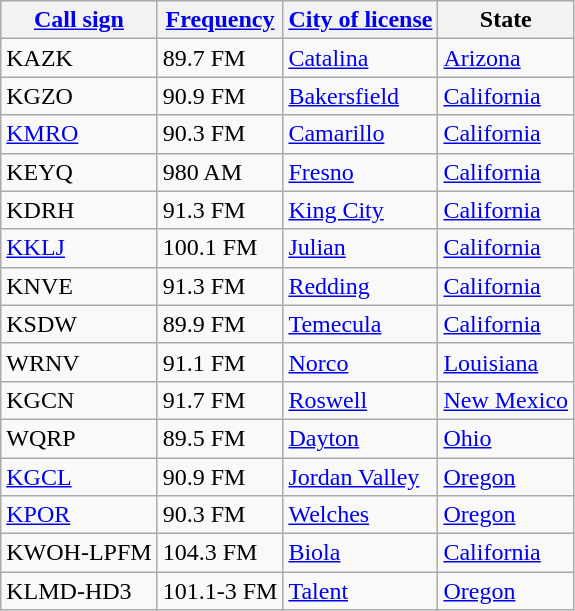<table class="wikitable sortable">
<tr>
<th><a href='#'>Call sign</a></th>
<th data-sort-type="number"><a href='#'>Frequency</a></th>
<th><a href='#'>City of license</a></th>
<th>State</th>
</tr>
<tr>
<td>KAZK</td>
<td>89.7 FM</td>
<td><a href='#'>Catalina</a></td>
<td><a href='#'>Arizona</a></td>
</tr>
<tr>
<td>KGZO</td>
<td>90.9 FM</td>
<td><a href='#'>Bakersfield</a></td>
<td><a href='#'>California</a></td>
</tr>
<tr>
<td><a href='#'>KMRO</a></td>
<td>90.3 FM</td>
<td><a href='#'>Camarillo</a></td>
<td><a href='#'>California</a></td>
</tr>
<tr>
<td>KEYQ</td>
<td>980 AM</td>
<td><a href='#'>Fresno</a></td>
<td><a href='#'>California</a></td>
</tr>
<tr>
<td>KDRH</td>
<td>91.3 FM</td>
<td><a href='#'>King City</a></td>
<td><a href='#'>California</a></td>
</tr>
<tr>
<td><a href='#'>KKLJ</a></td>
<td>100.1 FM</td>
<td><a href='#'>Julian</a></td>
<td><a href='#'>California</a></td>
</tr>
<tr>
<td>KNVE</td>
<td>91.3 FM</td>
<td><a href='#'>Redding</a></td>
<td><a href='#'>California</a></td>
</tr>
<tr>
<td>KSDW</td>
<td>89.9 FM</td>
<td><a href='#'>Temecula</a></td>
<td><a href='#'>California</a></td>
</tr>
<tr>
<td>WRNV</td>
<td>91.1 FM</td>
<td><a href='#'>Norco</a></td>
<td><a href='#'>Louisiana</a></td>
</tr>
<tr>
<td>KGCN</td>
<td>91.7 FM</td>
<td><a href='#'>Roswell</a></td>
<td><a href='#'>New Mexico</a></td>
</tr>
<tr>
<td>WQRP</td>
<td>89.5 FM</td>
<td><a href='#'>Dayton</a></td>
<td><a href='#'>Ohio</a></td>
</tr>
<tr>
<td><a href='#'>KGCL</a></td>
<td>90.9 FM</td>
<td><a href='#'>Jordan Valley</a></td>
<td><a href='#'>Oregon</a></td>
</tr>
<tr>
<td><a href='#'>KPOR</a></td>
<td>90.3 FM</td>
<td><a href='#'>Welches</a></td>
<td><a href='#'>Oregon</a></td>
</tr>
<tr>
<td>KWOH-LPFM</td>
<td>104.3 FM</td>
<td><a href='#'>Biola</a></td>
<td><a href='#'>California</a></td>
</tr>
<tr>
<td>KLMD-HD3</td>
<td>101.1-3 FM</td>
<td><a href='#'>Talent</a></td>
<td><a href='#'>Oregon</a></td>
</tr>
</table>
